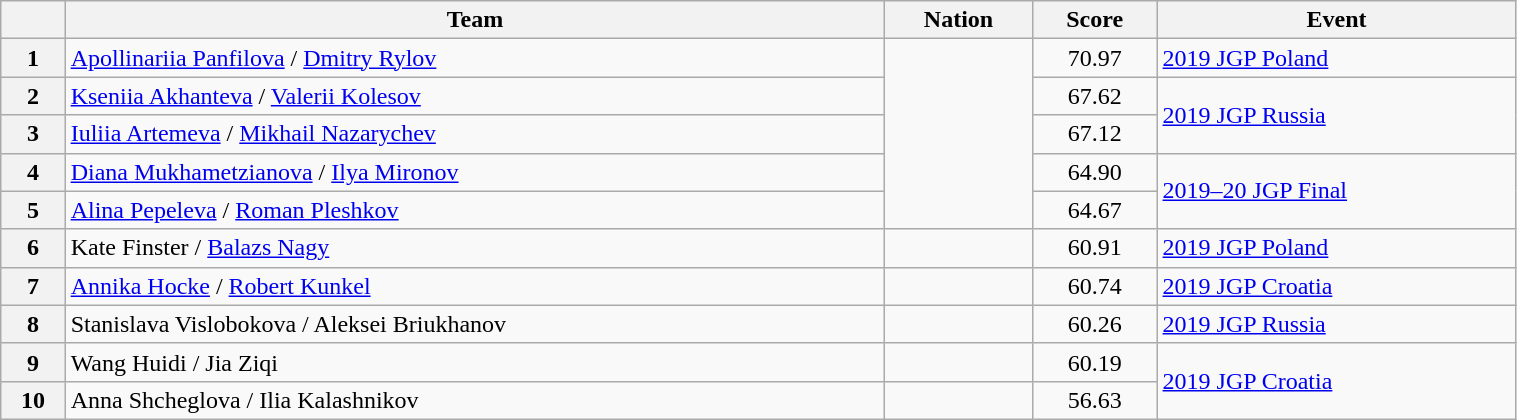<table class="wikitable sortable" style="text-align:left; width:80%">
<tr>
<th scope="col"></th>
<th scope="col">Team</th>
<th scope="col">Nation</th>
<th scope="col">Score</th>
<th scope="col">Event</th>
</tr>
<tr>
<th scope="row">1</th>
<td><a href='#'>Apollinariia Panfilova</a> / <a href='#'>Dmitry Rylov</a></td>
<td rowspan="5"></td>
<td style="text-align:center;">70.97</td>
<td><a href='#'>2019 JGP Poland</a></td>
</tr>
<tr>
<th scope="row">2</th>
<td><a href='#'>Kseniia Akhanteva</a> / <a href='#'>Valerii Kolesov</a></td>
<td style="text-align:center;">67.62</td>
<td rowspan="2"><a href='#'>2019 JGP Russia</a></td>
</tr>
<tr>
<th scope="row">3</th>
<td><a href='#'>Iuliia Artemeva</a> / <a href='#'>Mikhail Nazarychev</a></td>
<td style="text-align:center;">67.12</td>
</tr>
<tr>
<th scope="row">4</th>
<td><a href='#'>Diana Mukhametzianova</a> / <a href='#'>Ilya Mironov</a></td>
<td style="text-align:center;">64.90</td>
<td rowspan="2"><a href='#'>2019–20 JGP Final</a></td>
</tr>
<tr>
<th scope="row">5</th>
<td><a href='#'>Alina Pepeleva</a> / <a href='#'>Roman Pleshkov</a></td>
<td style="text-align:center;">64.67</td>
</tr>
<tr>
<th scope="row">6</th>
<td>Kate Finster / <a href='#'>Balazs Nagy</a></td>
<td></td>
<td style="text-align:center;">60.91</td>
<td><a href='#'>2019 JGP Poland</a></td>
</tr>
<tr>
<th scope="row">7</th>
<td><a href='#'>Annika Hocke</a> / <a href='#'>Robert Kunkel</a></td>
<td></td>
<td style="text-align:center;">60.74</td>
<td><a href='#'>2019 JGP Croatia</a></td>
</tr>
<tr>
<th scope="row">8</th>
<td>Stanislava Vislobokova / Aleksei Briukhanov</td>
<td></td>
<td style="text-align:center;">60.26</td>
<td><a href='#'>2019 JGP Russia</a></td>
</tr>
<tr>
<th scope="row">9</th>
<td>Wang Huidi / Jia Ziqi</td>
<td></td>
<td style="text-align:center;">60.19</td>
<td rowspan="2"><a href='#'>2019 JGP Croatia</a></td>
</tr>
<tr>
<th scope="row">10</th>
<td>Anna Shcheglova / Ilia Kalashnikov</td>
<td></td>
<td style="text-align:center;">56.63</td>
</tr>
</table>
